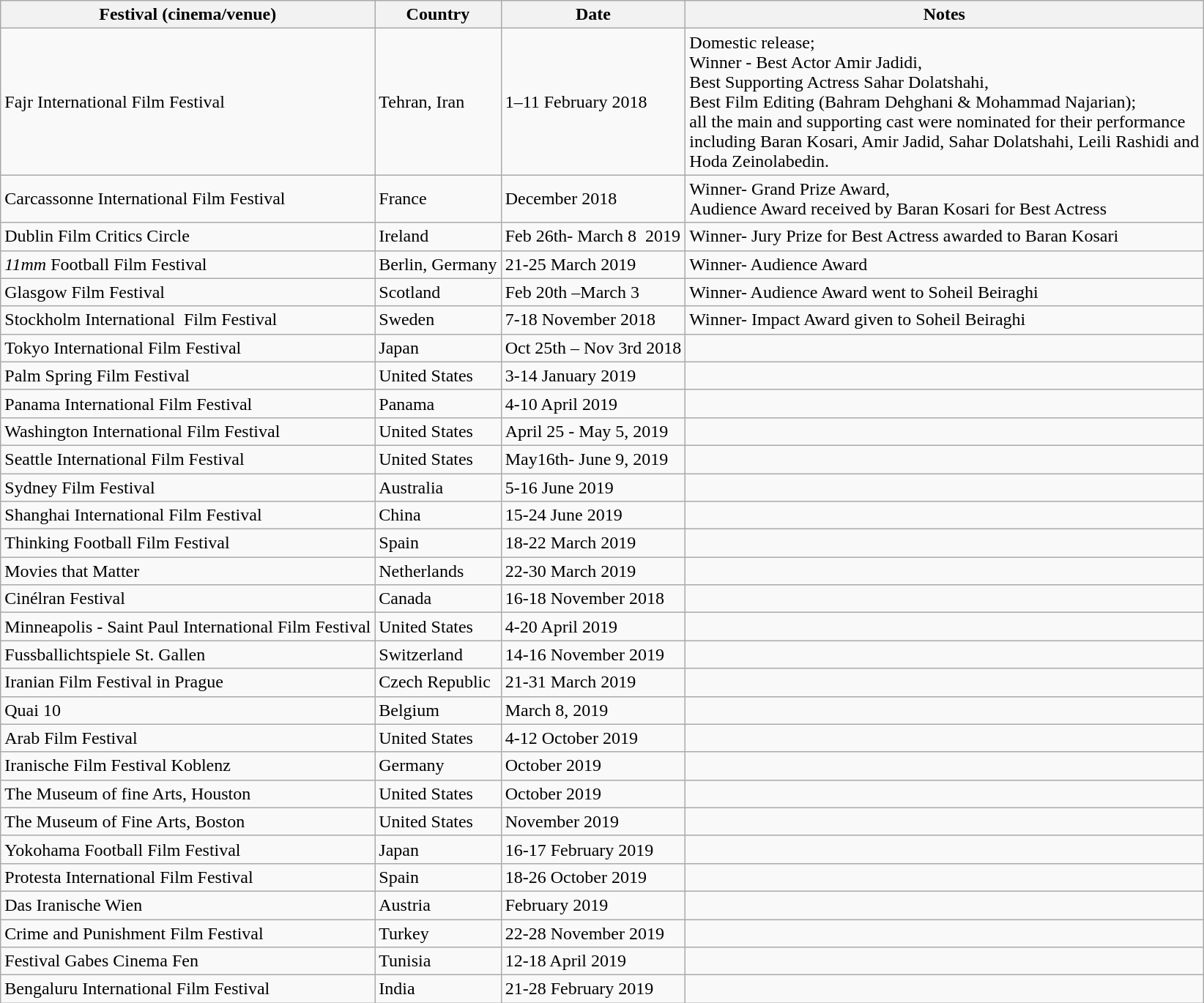<table class="wikitable">
<tr>
<th>Festival (cinema/venue)</th>
<th>Country</th>
<th>Date</th>
<th>Notes</th>
</tr>
<tr>
<td>Fajr International Film Festival</td>
<td>Tehran, Iran</td>
<td>1–11 February 2018</td>
<td>Domestic release;<br>Winner - Best Actor Amir Jadidi,<br>Best Supporting Actress Sahar Dolatshahi,<br>Best Film Editing (Bahram Dehghani & Mohammad Najarian);<br>all the main and supporting cast were nominated for their performance<br>including Baran Kosari, Amir Jadid, Sahar Dolatshahi, Leili Rashidi and<br>Hoda Zeinolabedin.</td>
</tr>
<tr>
<td>Carcassonne International Film Festival</td>
<td>France</td>
<td>December 2018</td>
<td>Winner- Grand Prize Award,<br>Audience Award received by Baran Kosari for Best Actress</td>
</tr>
<tr>
<td>Dublin Film Critics Circle</td>
<td>Ireland</td>
<td>Feb 26th- March 8  2019</td>
<td>Winner- Jury Prize for Best Actress awarded to Baran Kosari</td>
</tr>
<tr>
<td><em>11mm</em> Football Film  Festival</td>
<td>Berlin, Germany</td>
<td>21-25 March 2019</td>
<td>Winner- Audience Award</td>
</tr>
<tr>
<td>Glasgow Film Festival</td>
<td>Scotland</td>
<td>Feb 20th –March 3</td>
<td>Winner- Audience Award went to Soheil Beiraghi</td>
</tr>
<tr>
<td>Stockholm International  Film Festival</td>
<td>Sweden</td>
<td>7-18 November 2018</td>
<td>Winner- Impact Award given to Soheil Beiraghi</td>
</tr>
<tr>
<td>Tokyo International Film Festival</td>
<td>Japan</td>
<td>Oct 25th – Nov 3rd 2018</td>
<td></td>
</tr>
<tr>
<td>Palm Spring Film Festival</td>
<td>United States</td>
<td>3-14 January 2019</td>
<td></td>
</tr>
<tr>
<td>Panama International Film Festival</td>
<td>Panama</td>
<td>4-10 April 2019</td>
<td></td>
</tr>
<tr>
<td>Washington International Film Festival</td>
<td>United States</td>
<td>April 25 - May 5, 2019</td>
<td></td>
</tr>
<tr>
<td>Seattle International Film Festival</td>
<td>United States</td>
<td>May16th- June 9, 2019</td>
<td></td>
</tr>
<tr>
<td>Sydney Film Festival</td>
<td>Australia</td>
<td>5-16 June 2019</td>
<td></td>
</tr>
<tr>
<td>Shanghai International Film Festival</td>
<td>China</td>
<td>15-24 June 2019</td>
<td></td>
</tr>
<tr>
<td>Thinking Football Film Festival</td>
<td>Spain</td>
<td>18-22 March 2019</td>
<td></td>
</tr>
<tr>
<td>Movies that Matter</td>
<td>Netherlands</td>
<td>22-30 March 2019</td>
<td></td>
</tr>
<tr>
<td>Cinélran Festival</td>
<td>Canada</td>
<td>16-18 November 2018</td>
<td></td>
</tr>
<tr>
<td>Minneapolis - Saint Paul International Film Festival</td>
<td>United States</td>
<td>4-20 April 2019</td>
<td></td>
</tr>
<tr>
<td>Fussballichtspiele St. Gallen</td>
<td>Switzerland</td>
<td>14-16 November 2019</td>
<td></td>
</tr>
<tr>
<td>Iranian Film Festival in Prague</td>
<td>Czech Republic</td>
<td>21-31 March 2019</td>
<td></td>
</tr>
<tr>
<td>Quai 10</td>
<td>Belgium</td>
<td>March 8, 2019</td>
<td></td>
</tr>
<tr>
<td>Arab Film Festival</td>
<td>United States</td>
<td>4-12 October 2019</td>
<td></td>
</tr>
<tr>
<td>Iranische Film Festival Koblenz</td>
<td>Germany</td>
<td>October 2019</td>
<td></td>
</tr>
<tr>
<td>The Museum of fine Arts, Houston</td>
<td>United States</td>
<td>October 2019</td>
<td></td>
</tr>
<tr>
<td>The Museum of Fine Arts, Boston</td>
<td>United States</td>
<td>November 2019</td>
<td></td>
</tr>
<tr>
<td>Yokohama Football Film Festival</td>
<td>Japan</td>
<td>16-17 February 2019</td>
<td></td>
</tr>
<tr>
<td>Protesta International Film Festival</td>
<td>Spain</td>
<td>18-26 October 2019</td>
<td></td>
</tr>
<tr>
<td>Das Iranische Wien</td>
<td>Austria</td>
<td>February 2019</td>
<td></td>
</tr>
<tr>
<td>Crime and Punishment Film Festival</td>
<td>Turkey</td>
<td>22-28 November 2019</td>
<td></td>
</tr>
<tr>
<td>Festival Gabes Cinema Fen</td>
<td>Tunisia</td>
<td>12-18 April 2019</td>
<td></td>
</tr>
<tr>
<td>Bengaluru International Film Festival</td>
<td>India</td>
<td>21-28 February 2019</td>
<td></td>
</tr>
</table>
